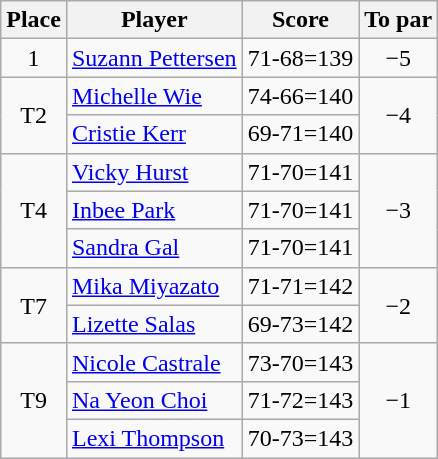<table class="wikitable">
<tr>
<th>Place</th>
<th>Player</th>
<th>Score</th>
<th>To par</th>
</tr>
<tr>
<td align=center>1</td>
<td> <a href='#'>Suzann Pettersen</a></td>
<td>71-68=139</td>
<td align=center>−5</td>
</tr>
<tr>
<td align=center rowspan=2>T2</td>
<td> <a href='#'>Michelle Wie</a></td>
<td>74-66=140</td>
<td align=center rowspan=2>−4</td>
</tr>
<tr>
<td> <a href='#'>Cristie Kerr</a></td>
<td>69-71=140</td>
</tr>
<tr>
<td align=center rowspan=3>T4</td>
<td> <a href='#'>Vicky Hurst</a></td>
<td>71-70=141</td>
<td align=center rowspan=3>−3</td>
</tr>
<tr>
<td> <a href='#'>Inbee Park</a></td>
<td>71-70=141</td>
</tr>
<tr>
<td> <a href='#'>Sandra Gal</a></td>
<td>71-70=141</td>
</tr>
<tr>
<td align=center rowspan=2>T7</td>
<td> <a href='#'>Mika Miyazato</a></td>
<td>71-71=142</td>
<td align=center rowspan=2>−2</td>
</tr>
<tr>
<td> <a href='#'>Lizette Salas</a></td>
<td>69-73=142</td>
</tr>
<tr>
<td align=center rowspan=3>T9</td>
<td> <a href='#'>Nicole Castrale</a></td>
<td>73-70=143</td>
<td align=center rowspan=3>−1</td>
</tr>
<tr>
<td> <a href='#'>Na Yeon Choi</a></td>
<td>71-72=143</td>
</tr>
<tr>
<td> <a href='#'>Lexi Thompson</a></td>
<td>70-73=143</td>
</tr>
</table>
